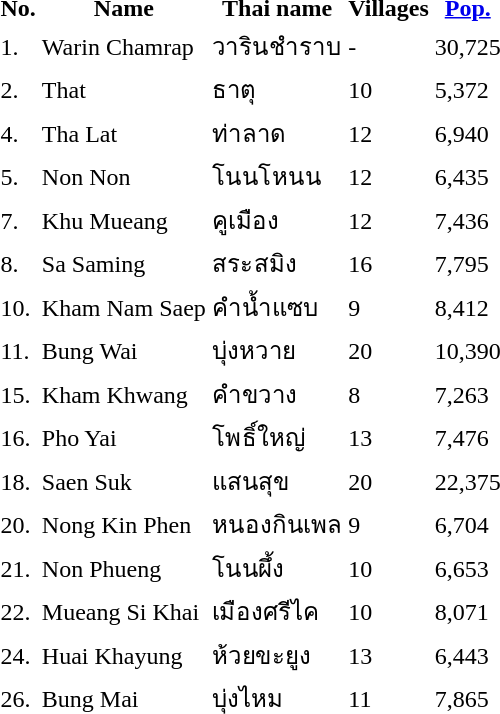<table>
<tr>
<th>No.</th>
<th>Name</th>
<th>Thai name</th>
<th>Villages</th>
<th><a href='#'>Pop.</a></th>
</tr>
<tr>
<td>1.</td>
<td>Warin Chamrap</td>
<td>วารินชำราบ</td>
<td>-</td>
<td>30,725</td>
<td></td>
</tr>
<tr>
<td>2.</td>
<td>That</td>
<td>ธาตุ</td>
<td>10</td>
<td>5,372</td>
<td></td>
</tr>
<tr>
<td>4.</td>
<td>Tha Lat</td>
<td>ท่าลาด</td>
<td>12</td>
<td>6,940</td>
<td></td>
</tr>
<tr>
<td>5.</td>
<td>Non Non</td>
<td>โนนโหนน</td>
<td>12</td>
<td>6,435</td>
<td></td>
</tr>
<tr>
<td>7.</td>
<td>Khu Mueang</td>
<td>คูเมือง</td>
<td>12</td>
<td>7,436</td>
<td></td>
</tr>
<tr>
<td>8.</td>
<td>Sa Saming</td>
<td>สระสมิง</td>
<td>16</td>
<td>7,795</td>
<td></td>
</tr>
<tr>
<td>10.</td>
<td>Kham Nam Saep</td>
<td>คำน้ำแซบ</td>
<td>9</td>
<td>8,412</td>
<td></td>
</tr>
<tr>
<td>11.</td>
<td>Bung Wai</td>
<td>บุ่งหวาย</td>
<td>20</td>
<td>10,390</td>
<td></td>
</tr>
<tr>
<td>15.</td>
<td>Kham Khwang</td>
<td>คำขวาง</td>
<td>8</td>
<td>7,263</td>
<td></td>
</tr>
<tr>
<td>16.</td>
<td>Pho Yai</td>
<td>โพธิ์ใหญ่</td>
<td>13</td>
<td>7,476</td>
<td></td>
</tr>
<tr>
<td>18.</td>
<td>Saen Suk</td>
<td>แสนสุข</td>
<td>20</td>
<td>22,375</td>
<td></td>
</tr>
<tr>
<td>20.</td>
<td>Nong Kin Phen</td>
<td>หนองกินเพล</td>
<td>9</td>
<td>6,704</td>
<td></td>
</tr>
<tr>
<td>21.</td>
<td>Non Phueng</td>
<td>โนนผึ้ง</td>
<td>10</td>
<td>6,653</td>
<td></td>
</tr>
<tr>
<td>22.</td>
<td>Mueang Si Khai</td>
<td>เมืองศรีไค</td>
<td>10</td>
<td>8,071</td>
<td></td>
</tr>
<tr>
<td>24.</td>
<td>Huai Khayung</td>
<td>ห้วยขะยูง</td>
<td>13</td>
<td>6,443</td>
<td></td>
</tr>
<tr>
<td>26.</td>
<td>Bung Mai</td>
<td>บุ่งไหม</td>
<td>11</td>
<td>7,865</td>
<td></td>
</tr>
</table>
